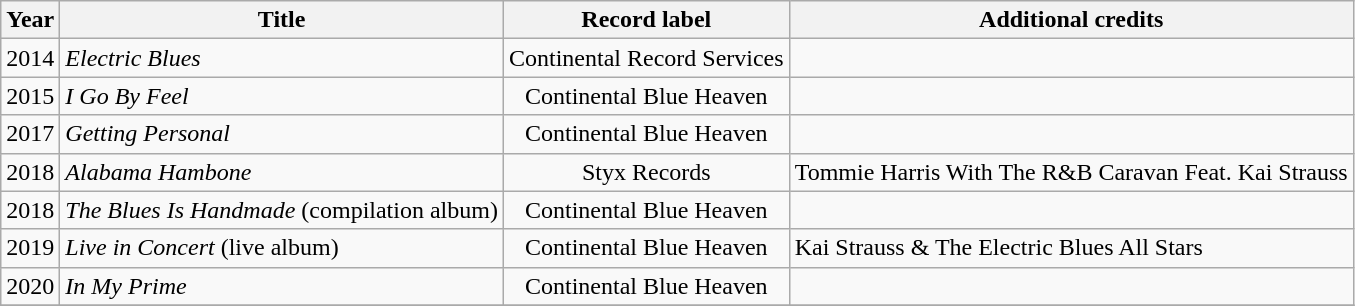<table class="wikitable sortable">
<tr>
<th>Year</th>
<th>Title</th>
<th>Record label</th>
<th>Additional credits</th>
</tr>
<tr>
<td>2014</td>
<td><em>Electric Blues</em></td>
<td style="text-align:center;">Continental Record Services</td>
<td></td>
</tr>
<tr>
<td>2015</td>
<td><em>I Go By Feel</em></td>
<td style="text-align:center;">Continental Blue Heaven</td>
<td></td>
</tr>
<tr>
<td>2017</td>
<td><em>Getting Personal</em></td>
<td style="text-align:center;">Continental Blue Heaven</td>
<td></td>
</tr>
<tr>
<td>2018</td>
<td><em>Alabama Hambone</em></td>
<td style="text-align:center;">Styx Records</td>
<td>Tommie Harris With The R&B Caravan Feat. Kai Strauss</td>
</tr>
<tr>
<td>2018</td>
<td><em>The Blues Is Handmade</em> (compilation album)</td>
<td style="text-align:center;">Continental Blue Heaven</td>
<td></td>
</tr>
<tr>
<td>2019</td>
<td><em>Live in Concert</em> (live album)</td>
<td style="text-align:center;">Continental Blue Heaven</td>
<td>Kai Strauss & The Electric Blues All Stars</td>
</tr>
<tr>
<td>2020</td>
<td><em>In My Prime</em></td>
<td style="text-align:center;">Continental Blue Heaven</td>
<td></td>
</tr>
<tr>
</tr>
</table>
